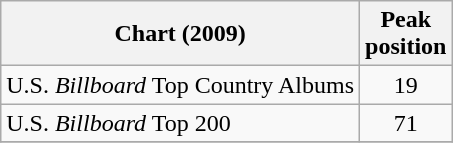<table class="wikitable">
<tr>
<th>Chart (2009)</th>
<th>Peak<br>position</th>
</tr>
<tr>
<td>U.S. <em>Billboard</em> Top Country Albums</td>
<td align="center">19</td>
</tr>
<tr>
<td>U.S. <em>Billboard</em> Top 200</td>
<td align="center">71</td>
</tr>
<tr>
</tr>
</table>
